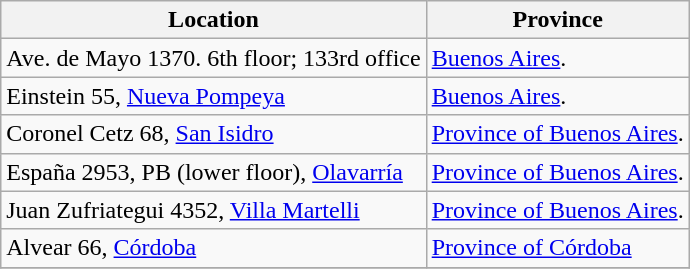<table class="wikitable">
<tr>
<th>Location</th>
<th>Province</th>
</tr>
<tr>
<td>Ave. de Mayo 1370. 6th floor; 133rd office</td>
<td><a href='#'>Buenos Aires</a>.</td>
</tr>
<tr>
<td>Einstein 55, <a href='#'>Nueva Pompeya</a></td>
<td><a href='#'>Buenos Aires</a>.</td>
</tr>
<tr>
<td>Coronel Cetz 68, <a href='#'>San Isidro</a></td>
<td><a href='#'>Province of Buenos Aires</a>.</td>
</tr>
<tr>
<td>España 2953, PB (lower floor), <a href='#'>Olavarría</a></td>
<td><a href='#'>Province of Buenos Aires</a>.</td>
</tr>
<tr>
<td>Juan Zufriategui 4352, <a href='#'>Villa Martelli</a></td>
<td><a href='#'>Province of Buenos Aires</a>.</td>
</tr>
<tr>
<td>Alvear 66, <a href='#'>Córdoba</a></td>
<td><a href='#'>Province of Córdoba</a></td>
</tr>
<tr>
</tr>
</table>
